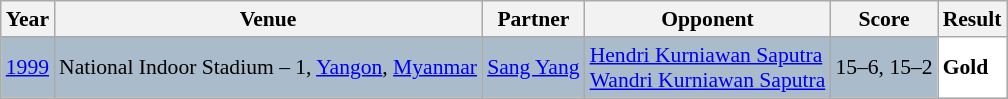<table class="sortable wikitable" style="font-size: 90%;">
<tr>
<th>Year</th>
<th>Venue</th>
<th>Partner</th>
<th>Opponent</th>
<th>Score</th>
<th>Result</th>
</tr>
<tr style="background:#abc;">
<td style="text-align:center;"><a href='#'>1999</a></td>
<td style="text-align:left;">National Indoor Stadium – 1, <a href='#'>Yangon</a>, <a href='#'>Myanmar</a></td>
<td style="text-align:left;"> <a href='#'>Sang Yang</a></td>
<td style="text-align:left;"> <a href='#'>Hendri Kurniawan Saputra</a> <br>  <a href='#'>Wandri Kurniawan Saputra</a></td>
<td style="text-align:left;">15–6, 15–2</td>
<td style="text-align:left; background:white"> <strong>Gold</strong></td>
</tr>
</table>
